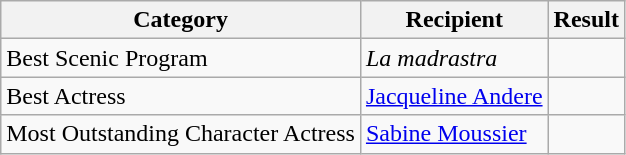<table class="wikitable">
<tr>
<th>Category</th>
<th>Recipient</th>
<th>Result</th>
</tr>
<tr>
<td>Best Scenic Program</td>
<td><em>La madrastra</em></td>
<td></td>
</tr>
<tr>
<td>Best Actress</td>
<td><a href='#'>Jacqueline Andere</a></td>
<td></td>
</tr>
<tr>
<td>Most Outstanding Character Actress</td>
<td><a href='#'>Sabine Moussier</a></td>
<td></td>
</tr>
</table>
